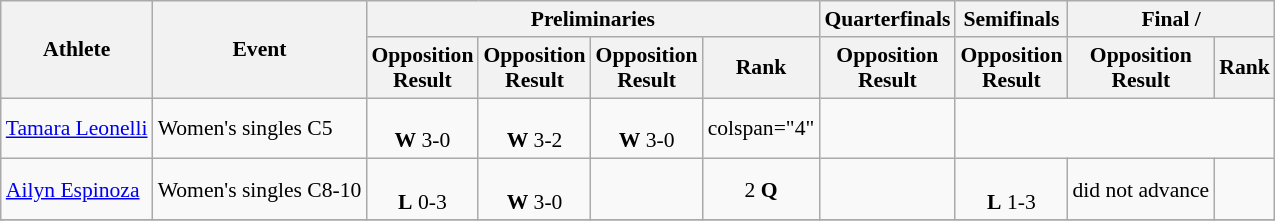<table class=wikitable style="font-size:90%">
<tr>
<th rowspan="2">Athlete</th>
<th rowspan="2">Event</th>
<th colspan="4">Preliminaries</th>
<th>Quarterfinals</th>
<th>Semifinals</th>
<th colspan="2">Final / </th>
</tr>
<tr>
<th>Opposition<br>Result</th>
<th>Opposition<br>Result</th>
<th>Opposition<br>Result</th>
<th>Rank</th>
<th>Opposition<br>Result</th>
<th>Opposition<br>Result</th>
<th>Opposition<br>Result</th>
<th>Rank</th>
</tr>
<tr>
<td><a href='#'>Tamara Leonelli</a></td>
<td>Women's singles C5</td>
<td align="center"><br><strong>W</strong> 3-0</td>
<td align="center"><br><strong>W</strong> 3-2</td>
<td align="center"><br><strong>W</strong> 3-0</td>
<td>colspan="4" </td>
<td align="center"></td>
</tr>
<tr>
<td><a href='#'>Ailyn Espinoza</a></td>
<td>Women's singles C8-10</td>
<td align="center"><br><strong>L</strong> 0-3</td>
<td align="center"><br><strong>W</strong> 3-0</td>
<td></td>
<td align="center">2 <strong>Q</strong></td>
<td></td>
<td align="center"><br><strong>L</strong> 1-3</td>
<td align="center">did not advance</td>
<td align="center"></td>
</tr>
<tr>
</tr>
</table>
